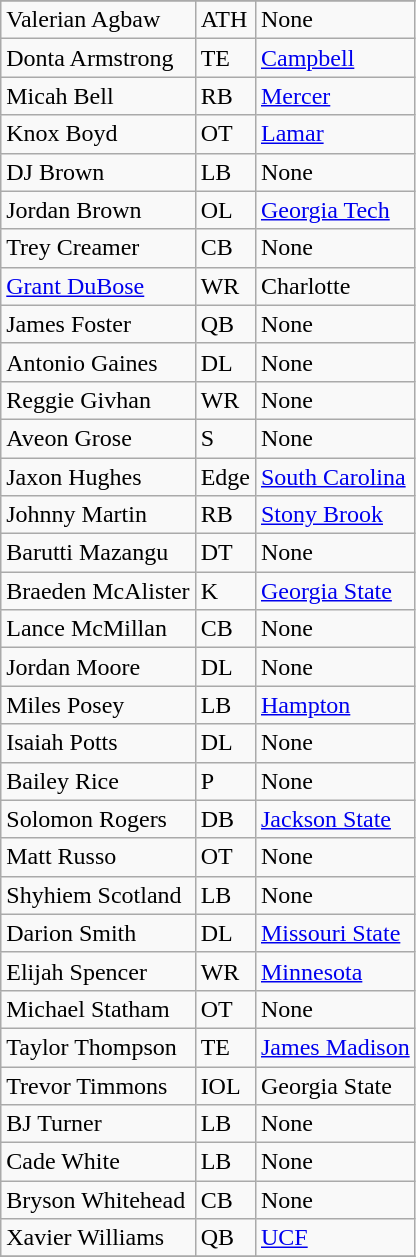<table class="wikitable mw-collapsible mw-collapsed">
<tr>
</tr>
<tr>
<td>Valerian Agbaw</td>
<td>ATH</td>
<td>None</td>
</tr>
<tr>
<td>Donta Armstrong</td>
<td>TE</td>
<td><a href='#'>Campbell</a></td>
</tr>
<tr>
<td>Micah Bell</td>
<td>RB</td>
<td><a href='#'>Mercer</a></td>
</tr>
<tr>
<td>Knox Boyd</td>
<td>OT</td>
<td><a href='#'>Lamar</a></td>
</tr>
<tr>
<td>DJ Brown</td>
<td>LB</td>
<td>None</td>
</tr>
<tr>
<td>Jordan Brown</td>
<td>OL</td>
<td><a href='#'>Georgia Tech</a></td>
</tr>
<tr>
<td>Trey Creamer</td>
<td>CB</td>
<td>None</td>
</tr>
<tr>
<td><a href='#'>Grant DuBose</a></td>
<td>WR</td>
<td>Charlotte</td>
</tr>
<tr>
<td>James Foster</td>
<td>QB</td>
<td>None</td>
</tr>
<tr>
<td>Antonio Gaines</td>
<td>DL</td>
<td>None</td>
</tr>
<tr>
<td>Reggie Givhan</td>
<td>WR</td>
<td>None</td>
</tr>
<tr>
<td>Aveon Grose</td>
<td>S</td>
<td>None</td>
</tr>
<tr>
<td>Jaxon Hughes</td>
<td>Edge</td>
<td><a href='#'>South Carolina</a></td>
</tr>
<tr>
<td>Johnny Martin</td>
<td>RB</td>
<td><a href='#'>Stony Brook</a></td>
</tr>
<tr>
<td>Barutti Mazangu</td>
<td>DT</td>
<td>None</td>
</tr>
<tr>
<td>Braeden McAlister</td>
<td>K</td>
<td><a href='#'>Georgia State</a></td>
</tr>
<tr>
<td>Lance McMillan</td>
<td>CB</td>
<td>None</td>
</tr>
<tr>
<td>Jordan Moore</td>
<td>DL</td>
<td>None</td>
</tr>
<tr>
<td>Miles Posey</td>
<td>LB</td>
<td><a href='#'>Hampton</a></td>
</tr>
<tr>
<td>Isaiah Potts</td>
<td>DL</td>
<td>None</td>
</tr>
<tr>
<td>Bailey Rice</td>
<td>P</td>
<td>None</td>
</tr>
<tr>
<td>Solomon Rogers</td>
<td>DB</td>
<td><a href='#'>Jackson State</a></td>
</tr>
<tr>
<td>Matt Russo</td>
<td>OT</td>
<td>None</td>
</tr>
<tr>
<td>Shyhiem Scotland</td>
<td>LB</td>
<td>None</td>
</tr>
<tr>
<td>Darion Smith</td>
<td>DL</td>
<td><a href='#'>Missouri State</a></td>
</tr>
<tr>
<td>Elijah Spencer</td>
<td>WR</td>
<td><a href='#'>Minnesota</a></td>
</tr>
<tr>
<td>Michael Statham</td>
<td>OT</td>
<td>None</td>
</tr>
<tr>
<td>Taylor Thompson</td>
<td>TE</td>
<td><a href='#'>James Madison</a></td>
</tr>
<tr>
<td>Trevor Timmons</td>
<td>IOL</td>
<td>Georgia State</td>
</tr>
<tr>
<td>BJ Turner</td>
<td>LB</td>
<td>None</td>
</tr>
<tr>
<td>Cade White</td>
<td>LB</td>
<td>None</td>
</tr>
<tr>
<td>Bryson Whitehead</td>
<td>CB</td>
<td>None</td>
</tr>
<tr>
<td>Xavier Williams</td>
<td>QB</td>
<td><a href='#'>UCF</a></td>
</tr>
<tr>
</tr>
</table>
